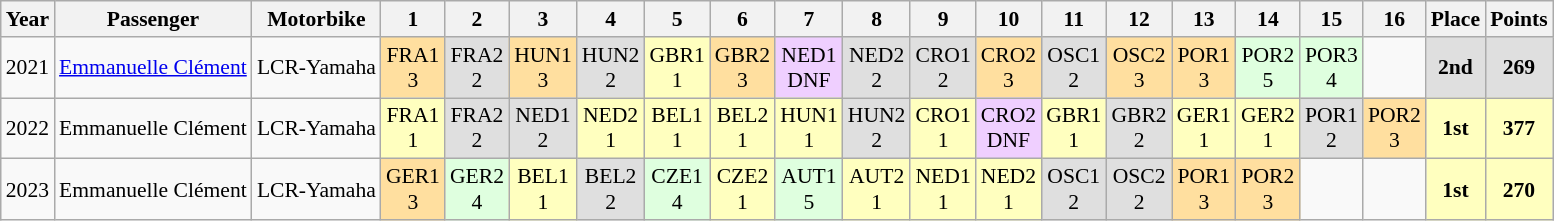<table class="wikitable" style="text-align:center; font-size:90%">
<tr>
<th>Year</th>
<th>Passenger</th>
<th>Motorbike</th>
<th>1</th>
<th>2</th>
<th>3</th>
<th>4</th>
<th>5</th>
<th>6</th>
<th>7</th>
<th>8</th>
<th>9</th>
<th>10</th>
<th>11</th>
<th>12</th>
<th>13</th>
<th>14</th>
<th>15</th>
<th>16</th>
<th>Place</th>
<th>Points</th>
</tr>
<tr>
<td>2021</td>
<td><a href='#'>Emmanuelle Clément</a></td>
<td>LCR-Yamaha</td>
<td bgcolor="#FFDF9F">FRA1<br>3</td>
<td bgcolor="#DFDFDF">FRA2<br>2</td>
<td bgcolor="#FFDF9F">HUN1<br>3</td>
<td bgcolor="#DFDFDF">HUN2<br>2</td>
<td bgcolor="#FFFFBF">GBR1<br>1</td>
<td bgcolor="#FFDF9F">GBR2<br>3</td>
<td bgcolor="#EFCFFF">NED1<br>DNF</td>
<td bgcolor="#DFDFDF">NED2<br>2</td>
<td bgcolor="#DFDFDF">CRO1<br>2</td>
<td bgcolor="#FFDF9F">CRO2<br>3</td>
<td bgcolor="#DFDFDF">OSC1<br>2</td>
<td bgcolor="#FFDF9F">OSC2<br>3</td>
<td bgcolor="#FFDF9F">POR1<br>3</td>
<td bgcolor="#DFFFDF">POR2<br>5</td>
<td bgcolor="#DFFFDF">POR3<br>4</td>
<td></td>
<th style="background:#DFDFDF;">2nd</th>
<th style="background:#DFDFDF;">269</th>
</tr>
<tr>
<td>2022</td>
<td>Emmanuelle Clément</td>
<td>LCR-Yamaha</td>
<td bgcolor="#FFFFBF">FRA1<br>1</td>
<td bgcolor="#DFDFDF">FRA2<br>2</td>
<td bgcolor="#DFDFDF">NED1<br>2</td>
<td bgcolor="#FFFFBF">NED2<br>1</td>
<td bgcolor="#FFFFBF">BEL1<br>1</td>
<td bgcolor="#FFFFBF">BEL2<br>1</td>
<td bgcolor="#FFFFBF">HUN1<br>1</td>
<td bgcolor="#DFDFDF">HUN2<br>2</td>
<td bgcolor="#FFFFBF">CRO1<br>1</td>
<td bgcolor="#EFCFFF">CRO2<br>DNF</td>
<td bgcolor="#FFFFBF">GBR1<br>1</td>
<td bgcolor="#DFDFDF">GBR2<br>2</td>
<td bgcolor="#FFFFBF">GER1<br>1</td>
<td bgcolor="#FFFFBF">GER2<br>1</td>
<td bgcolor="#DFDFDF">POR1<br>2</td>
<td bgcolor="#FFDF9F">POR2<br>3</td>
<th style="background:#FFFFBF;">1st</th>
<th style="background:#FFFFBF;">377</th>
</tr>
<tr>
<td>2023</td>
<td>Emmanuelle Clément</td>
<td>LCR-Yamaha</td>
<td bgcolor="#FFDF9F">GER1<br>3</td>
<td bgcolor="#DFFFDF">GER2<br>4</td>
<td bgcolor="#FFFFBF">BEL1<br>1</td>
<td bgcolor="#DFDFDF">BEL2<br>2</td>
<td bgcolor="#DFFFDF">CZE1<br>4</td>
<td bgcolor="#FFFFBF">CZE2<br>1</td>
<td bgcolor="#DFFFDF">AUT1<br>5</td>
<td bgcolor="#FFFFBF">AUT2<br>1</td>
<td bgcolor="#FFFFBF">NED1<br>1</td>
<td bgcolor="#FFFFBF">NED2<br>1</td>
<td bgcolor="#DFDFDF">OSC1<br>2</td>
<td bgcolor="#DFDFDF">OSC2<br>2</td>
<td bgcolor="#FFDF9F">POR1<br>3</td>
<td bgcolor="#FFDF9F">POR2<br>3</td>
<td></td>
<td></td>
<th style="background:#FFFFBF;">1st</th>
<th style="background:#FFFFBF;">270</th>
</tr>
</table>
